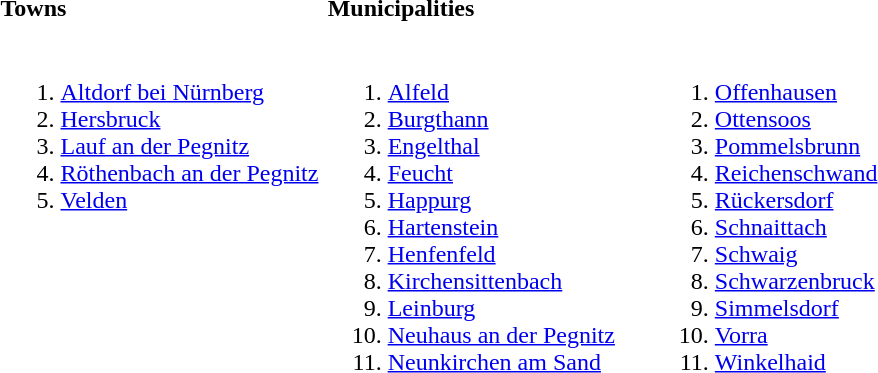<table>
<tr>
<th align=left width=33%>Towns</th>
<th align=left width=33%>Municipalities</th>
<th align=left width=33%></th>
</tr>
<tr valign=top>
<td><br><ol><li><a href='#'>Altdorf bei Nürnberg</a></li><li><a href='#'>Hersbruck</a></li><li><a href='#'>Lauf an der Pegnitz</a></li><li><a href='#'>Röthenbach an der Pegnitz</a></li><li><a href='#'>Velden</a></li></ol></td>
<td><br><ol><li><a href='#'>Alfeld</a></li><li><a href='#'>Burgthann</a></li><li><a href='#'>Engelthal</a></li><li><a href='#'>Feucht</a></li><li><a href='#'>Happurg</a></li><li><a href='#'>Hartenstein</a></li><li><a href='#'>Henfenfeld</a></li><li><a href='#'>Kirchensittenbach</a></li><li><a href='#'>Leinburg</a></li><li><a href='#'>Neuhaus an der Pegnitz</a></li><li><a href='#'>Neunkirchen am Sand</a></li></ol></td>
<td><br><ol>
<li><a href='#'>Offenhausen</a>
<li><a href='#'>Ottensoos</a>
<li><a href='#'>Pommelsbrunn</a>
<li><a href='#'>Reichenschwand</a>
<li><a href='#'>Rückersdorf</a>
<li><a href='#'>Schnaittach</a>
<li><a href='#'>Schwaig</a>
<li><a href='#'>Schwarzenbruck</a>
<li><a href='#'>Simmelsdorf</a>
<li><a href='#'>Vorra</a>
<li><a href='#'>Winkelhaid</a>
</ol></td>
</tr>
</table>
